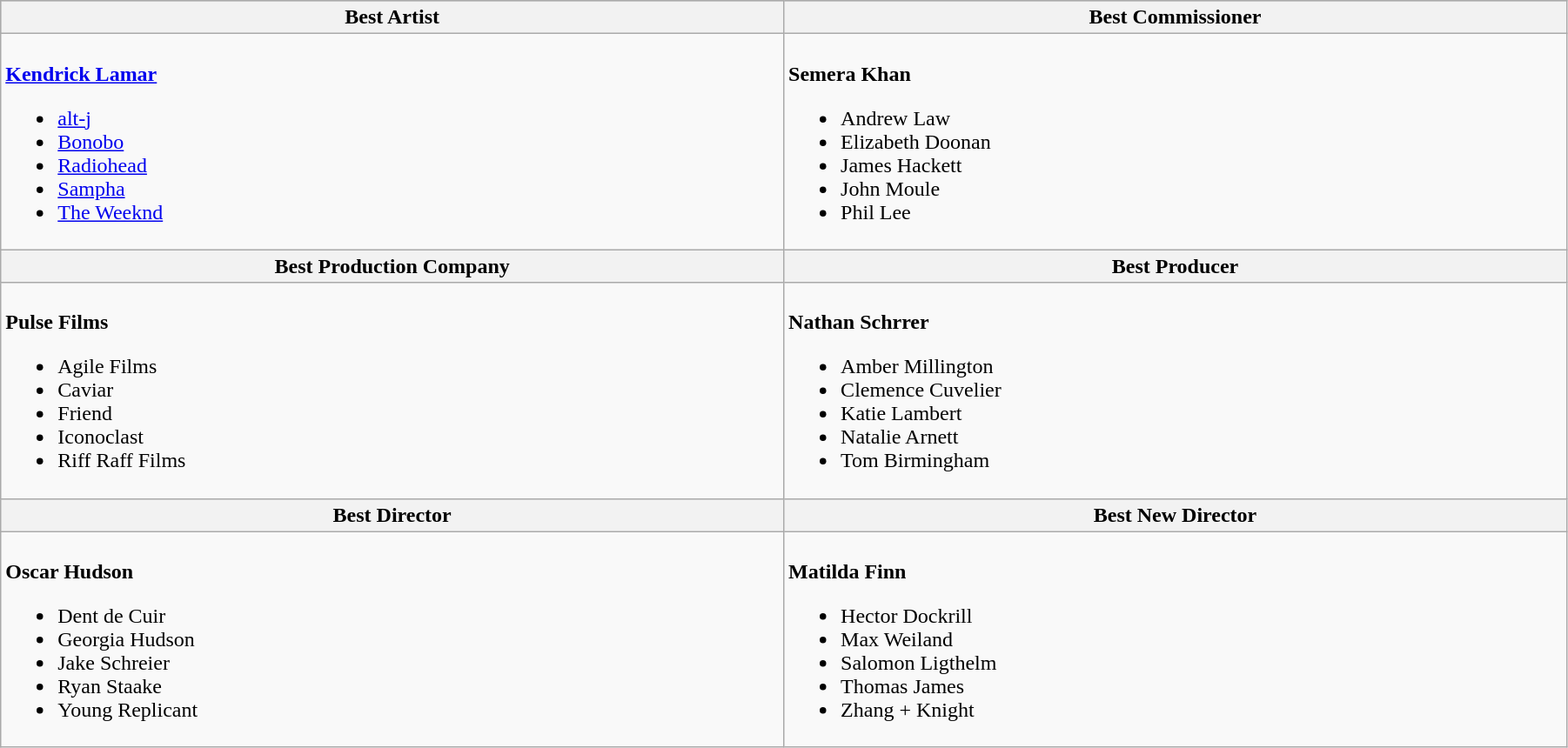<table class="wikitable" style="width:95%">
<tr bgcolor="#bebebe">
<th width="50%">Best Artist</th>
<th width="50%">Best Commissioner</th>
</tr>
<tr>
<td valign="top"><br><strong><a href='#'>Kendrick Lamar</a></strong><ul><li><a href='#'>alt-j</a></li><li><a href='#'>Bonobo</a></li><li><a href='#'>Radiohead</a></li><li><a href='#'>Sampha</a></li><li><a href='#'>The Weeknd</a></li></ul></td>
<td valign="top"><br><strong>Semera Khan</strong><ul><li>Andrew Law</li><li>Elizabeth Doonan</li><li>James Hackett</li><li>John Moule</li><li>Phil Lee</li></ul></td>
</tr>
<tr>
<th width="50%">Best Production Company</th>
<th width="50%">Best Producer</th>
</tr>
<tr>
<td valign="top"><br><strong>Pulse Films</strong><ul><li>Agile Films</li><li>Caviar</li><li>Friend</li><li>Iconoclast</li><li>Riff Raff Films</li></ul></td>
<td valign="top"><br><strong>Nathan Schrrer</strong><ul><li>Amber Millington</li><li>Clemence Cuvelier</li><li>Katie Lambert</li><li>Natalie Arnett</li><li>Tom Birmingham</li></ul></td>
</tr>
<tr>
<th width="50%">Best Director</th>
<th width="50%">Best New Director</th>
</tr>
<tr>
<td valign="top"><br><strong>Oscar Hudson</strong><ul><li>Dent de Cuir</li><li>Georgia Hudson</li><li>Jake Schreier</li><li>Ryan Staake</li><li>Young Replicant</li></ul></td>
<td valign="top"><br><strong>Matilda Finn</strong><ul><li>Hector Dockrill</li><li>Max Weiland</li><li>Salomon Ligthelm</li><li>Thomas James</li><li>Zhang + Knight</li></ul></td>
</tr>
</table>
